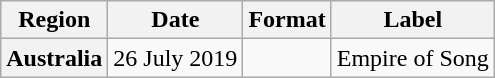<table class="wikitable plainrowheaders">
<tr>
<th scope="col">Region</th>
<th scope="col">Date</th>
<th scope="col">Format</th>
<th scope="col">Label</th>
</tr>
<tr>
<th scope="row">Australia</th>
<td>26 July 2019</td>
<td></td>
<td>Empire of Song</td>
</tr>
</table>
